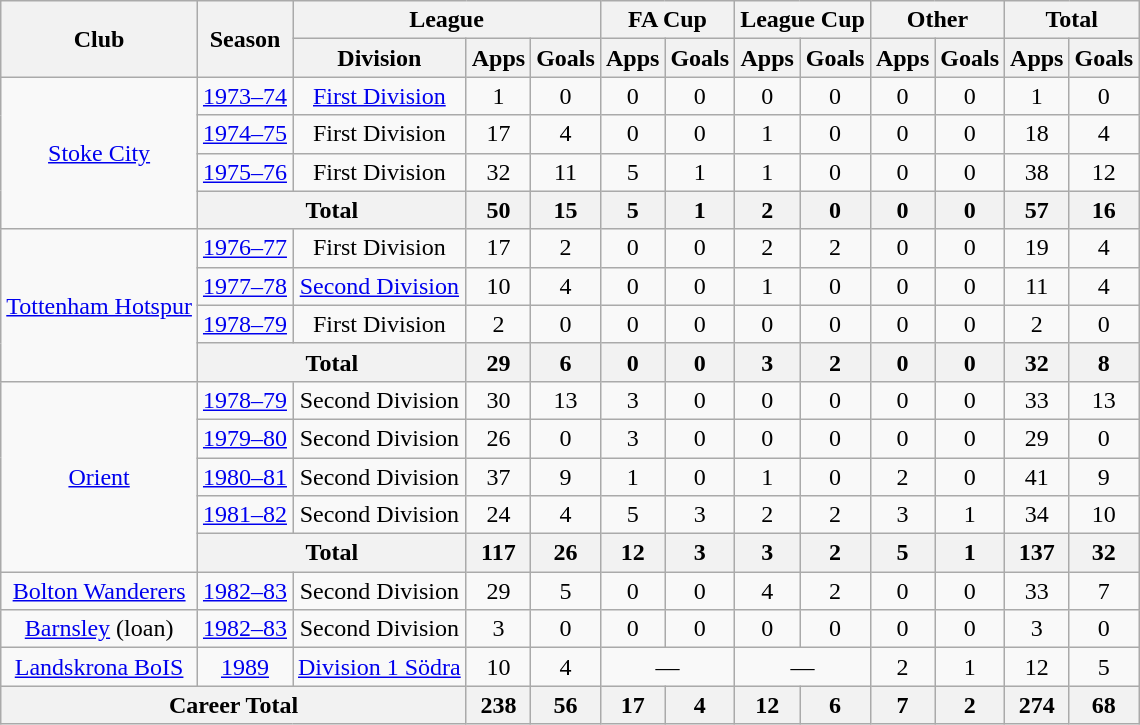<table class="wikitable" style="text-align: center;">
<tr>
<th rowspan="2">Club</th>
<th rowspan="2">Season</th>
<th colspan="3">League</th>
<th colspan="2">FA Cup</th>
<th colspan="2">League Cup</th>
<th colspan="2">Other</th>
<th colspan="2">Total</th>
</tr>
<tr>
<th>Division</th>
<th>Apps</th>
<th>Goals</th>
<th>Apps</th>
<th>Goals</th>
<th>Apps</th>
<th>Goals</th>
<th>Apps</th>
<th>Goals</th>
<th>Apps</th>
<th>Goals</th>
</tr>
<tr>
<td rowspan="4"><a href='#'>Stoke City</a></td>
<td><a href='#'>1973–74</a></td>
<td><a href='#'>First Division</a></td>
<td>1</td>
<td>0</td>
<td>0</td>
<td>0</td>
<td>0</td>
<td>0</td>
<td>0</td>
<td>0</td>
<td>1</td>
<td>0</td>
</tr>
<tr>
<td><a href='#'>1974–75</a></td>
<td>First Division</td>
<td>17</td>
<td>4</td>
<td>0</td>
<td>0</td>
<td>1</td>
<td>0</td>
<td>0</td>
<td>0</td>
<td>18</td>
<td>4</td>
</tr>
<tr>
<td><a href='#'>1975–76</a></td>
<td>First Division</td>
<td>32</td>
<td>11</td>
<td>5</td>
<td>1</td>
<td>1</td>
<td>0</td>
<td>0</td>
<td>0</td>
<td>38</td>
<td>12</td>
</tr>
<tr>
<th colspan="2">Total</th>
<th>50</th>
<th>15</th>
<th>5</th>
<th>1</th>
<th>2</th>
<th>0</th>
<th>0</th>
<th>0</th>
<th>57</th>
<th>16</th>
</tr>
<tr>
<td rowspan="4"><a href='#'>Tottenham Hotspur</a></td>
<td><a href='#'>1976–77</a></td>
<td>First Division</td>
<td>17</td>
<td>2</td>
<td>0</td>
<td>0</td>
<td>2</td>
<td>2</td>
<td>0</td>
<td>0</td>
<td>19</td>
<td>4</td>
</tr>
<tr>
<td><a href='#'>1977–78</a></td>
<td><a href='#'>Second Division</a></td>
<td>10</td>
<td>4</td>
<td>0</td>
<td>0</td>
<td>1</td>
<td>0</td>
<td>0</td>
<td>0</td>
<td>11</td>
<td>4</td>
</tr>
<tr>
<td><a href='#'>1978–79</a></td>
<td>First Division</td>
<td>2</td>
<td>0</td>
<td>0</td>
<td>0</td>
<td>0</td>
<td>0</td>
<td>0</td>
<td>0</td>
<td>2</td>
<td>0</td>
</tr>
<tr>
<th colspan="2">Total</th>
<th>29</th>
<th>6</th>
<th>0</th>
<th>0</th>
<th>3</th>
<th>2</th>
<th>0</th>
<th>0</th>
<th>32</th>
<th>8</th>
</tr>
<tr>
<td rowspan="5"><a href='#'>Orient</a></td>
<td><a href='#'>1978–79</a></td>
<td>Second Division</td>
<td>30</td>
<td>13</td>
<td>3</td>
<td>0</td>
<td>0</td>
<td>0</td>
<td>0</td>
<td>0</td>
<td>33</td>
<td>13</td>
</tr>
<tr>
<td><a href='#'>1979–80</a></td>
<td>Second Division</td>
<td>26</td>
<td>0</td>
<td>3</td>
<td>0</td>
<td>0</td>
<td>0</td>
<td>0</td>
<td>0</td>
<td>29</td>
<td>0</td>
</tr>
<tr>
<td><a href='#'>1980–81</a></td>
<td>Second Division</td>
<td>37</td>
<td>9</td>
<td>1</td>
<td>0</td>
<td>1</td>
<td>0</td>
<td>2</td>
<td>0</td>
<td>41</td>
<td>9</td>
</tr>
<tr>
<td><a href='#'>1981–82</a></td>
<td>Second Division</td>
<td>24</td>
<td>4</td>
<td>5</td>
<td>3</td>
<td>2</td>
<td>2</td>
<td>3</td>
<td>1</td>
<td>34</td>
<td>10</td>
</tr>
<tr>
<th colspan="2">Total</th>
<th>117</th>
<th>26</th>
<th>12</th>
<th>3</th>
<th>3</th>
<th>2</th>
<th>5</th>
<th>1</th>
<th>137</th>
<th>32</th>
</tr>
<tr>
<td><a href='#'>Bolton Wanderers</a></td>
<td><a href='#'>1982–83</a></td>
<td>Second Division</td>
<td>29</td>
<td>5</td>
<td>0</td>
<td>0</td>
<td>4</td>
<td>2</td>
<td>0</td>
<td>0</td>
<td>33</td>
<td>7</td>
</tr>
<tr>
<td><a href='#'>Barnsley</a> (loan)</td>
<td><a href='#'>1982–83</a></td>
<td>Second Division</td>
<td>3</td>
<td>0</td>
<td>0</td>
<td>0</td>
<td>0</td>
<td>0</td>
<td>0</td>
<td>0</td>
<td>3</td>
<td>0</td>
</tr>
<tr>
<td><a href='#'>Landskrona BoIS</a></td>
<td><a href='#'>1989</a></td>
<td><a href='#'>Division 1 Södra</a></td>
<td>10</td>
<td>4</td>
<td colspan="2">—</td>
<td colspan="2">—</td>
<td>2</td>
<td>1</td>
<td>12</td>
<td>5</td>
</tr>
<tr>
<th colspan="3">Career Total</th>
<th>238</th>
<th>56</th>
<th>17</th>
<th>4</th>
<th>12</th>
<th>6</th>
<th>7</th>
<th>2</th>
<th>274</th>
<th>68</th>
</tr>
</table>
